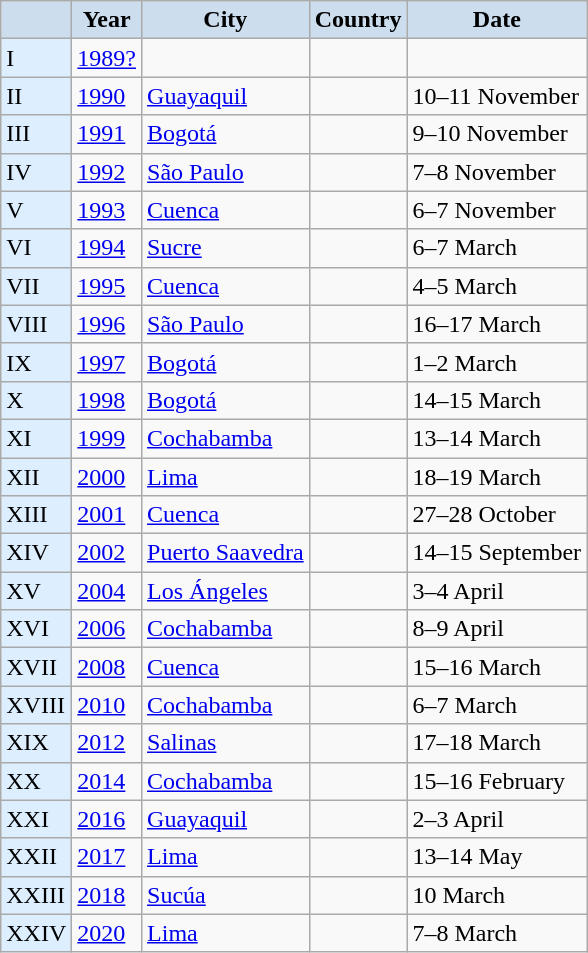<table class="wikitable" align="center">
<tr>
<th style="background-color: #CCDDEE;"></th>
<th style="background-color: #CCDDEE;">Year</th>
<th style="background-color: #CCDDEE;">City</th>
<th style="background-color: #CCDDEE;">Country</th>
<th style="background-color: #CCDDEE;">Date</th>
</tr>
<tr>
<td bgcolor=DDEEFF>I</td>
<td><a href='#'>1989?</a></td>
<td></td>
<td></td>
<td></td>
</tr>
<tr>
<td bgcolor=DDEEFF>II</td>
<td><a href='#'>1990</a></td>
<td><a href='#'>Guayaquil</a></td>
<td></td>
<td>10–11 November</td>
</tr>
<tr>
<td bgcolor=DDEEFF>III</td>
<td><a href='#'>1991</a></td>
<td><a href='#'>Bogotá</a></td>
<td></td>
<td>9–10 November</td>
</tr>
<tr>
<td bgcolor=DDEEFF>IV</td>
<td><a href='#'>1992</a></td>
<td><a href='#'>São Paulo</a></td>
<td></td>
<td>7–8 November</td>
</tr>
<tr>
<td bgcolor=DDEEFF>V</td>
<td><a href='#'>1993</a></td>
<td><a href='#'>Cuenca</a></td>
<td></td>
<td>6–7 November</td>
</tr>
<tr>
<td bgcolor=DDEEFF>VI</td>
<td><a href='#'>1994</a></td>
<td><a href='#'>Sucre</a></td>
<td></td>
<td>6–7 March</td>
</tr>
<tr>
<td bgcolor=DDEEFF>VII</td>
<td><a href='#'>1995</a></td>
<td><a href='#'>Cuenca</a></td>
<td></td>
<td>4–5 March</td>
</tr>
<tr>
<td bgcolor=DDEEFF>VIII</td>
<td><a href='#'>1996</a></td>
<td><a href='#'>São Paulo</a></td>
<td></td>
<td>16–17 March</td>
</tr>
<tr>
<td bgcolor=DDEEFF>IX</td>
<td><a href='#'>1997</a></td>
<td><a href='#'>Bogotá</a></td>
<td></td>
<td>1–2 March</td>
</tr>
<tr>
<td bgcolor=DDEEFF>X</td>
<td><a href='#'>1998</a></td>
<td><a href='#'>Bogotá</a></td>
<td></td>
<td>14–15 March</td>
</tr>
<tr>
<td bgcolor=DDEEFF>XI</td>
<td><a href='#'>1999</a></td>
<td><a href='#'>Cochabamba</a></td>
<td></td>
<td>13–14 March</td>
</tr>
<tr>
<td bgcolor=DDEEFF>XII</td>
<td><a href='#'>2000</a></td>
<td><a href='#'>Lima</a></td>
<td></td>
<td>18–19 March</td>
</tr>
<tr>
<td bgcolor=DDEEFF>XIII</td>
<td><a href='#'>2001</a></td>
<td><a href='#'>Cuenca</a></td>
<td></td>
<td>27–28 October</td>
</tr>
<tr>
<td bgcolor=DDEEFF>XIV</td>
<td><a href='#'>2002</a></td>
<td><a href='#'>Puerto Saavedra</a></td>
<td></td>
<td>14–15 September</td>
</tr>
<tr>
<td bgcolor=DDEEFF>XV</td>
<td><a href='#'>2004</a></td>
<td><a href='#'>Los Ángeles</a></td>
<td></td>
<td>3–4 April</td>
</tr>
<tr>
<td bgcolor=DDEEFF>XVI</td>
<td><a href='#'>2006</a></td>
<td><a href='#'>Cochabamba</a></td>
<td></td>
<td>8–9 April</td>
</tr>
<tr>
<td bgcolor=DDEEFF>XVII</td>
<td><a href='#'>2008</a></td>
<td><a href='#'>Cuenca</a></td>
<td></td>
<td>15–16 March</td>
</tr>
<tr>
<td bgcolor=DDEEFF>XVIII</td>
<td><a href='#'>2010</a></td>
<td><a href='#'>Cochabamba</a></td>
<td></td>
<td>6–7 March</td>
</tr>
<tr>
<td bgcolor=DDEEFF>XIX</td>
<td><a href='#'>2012</a></td>
<td><a href='#'>Salinas</a></td>
<td></td>
<td>17–18 March</td>
</tr>
<tr>
<td bgcolor=DDEEFF>XX</td>
<td><a href='#'>2014</a></td>
<td><a href='#'>Cochabamba</a></td>
<td></td>
<td>15–16 February</td>
</tr>
<tr>
<td bgcolor=DDEEFF>XXI</td>
<td><a href='#'>2016</a></td>
<td><a href='#'>Guayaquil</a></td>
<td></td>
<td>2–3 April</td>
</tr>
<tr>
<td bgcolor=DDEEFF>XXII</td>
<td><a href='#'>2017</a></td>
<td><a href='#'>Lima</a></td>
<td></td>
<td>13–14 May</td>
</tr>
<tr>
<td bgcolor=DDEEFF>XXIII</td>
<td><a href='#'>2018</a></td>
<td><a href='#'>Sucúa</a></td>
<td></td>
<td>10 March</td>
</tr>
<tr>
<td bgcolor=DDEEFF>XXIV</td>
<td><a href='#'>2020</a></td>
<td><a href='#'>Lima</a></td>
<td></td>
<td>7–8  March</td>
</tr>
</table>
